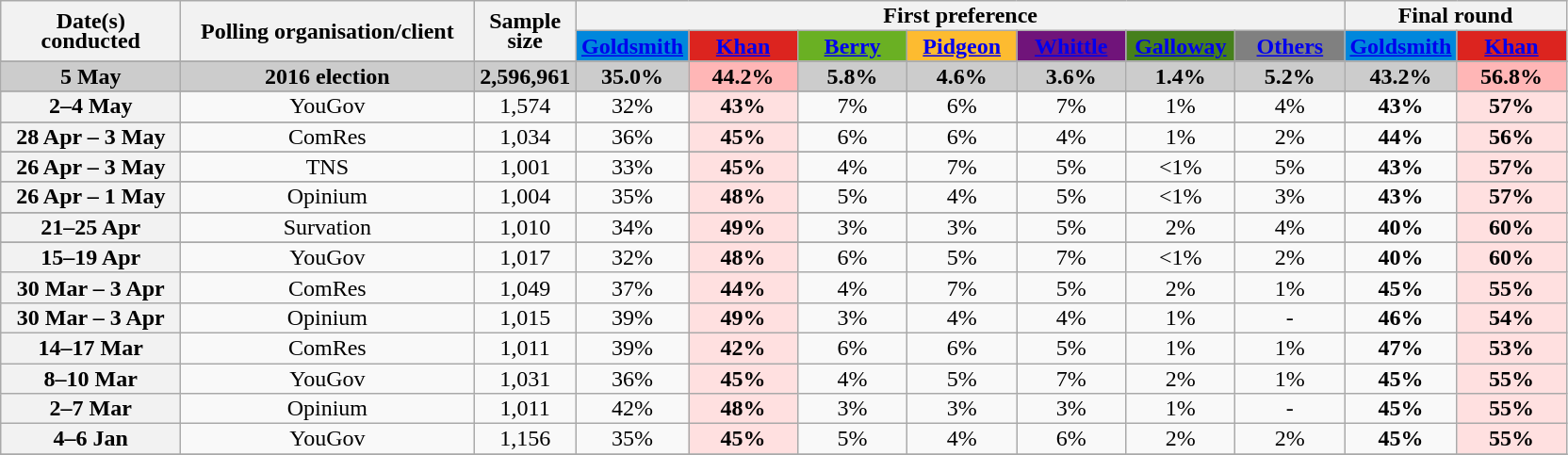<table class="wikitable sortable" style="text-align:center;line-height:14px">
<tr>
<th rowspan="2" style="width:120px;">Date(s)<br>conducted</th>
<th rowspan="2" style="width:200px;">Polling organisation/client</th>
<th rowspan="2" style="width:65px;">Sample size</th>
<th colspan="7">First preference</th>
<th colspan="2">Final round</th>
</tr>
<tr>
<th class="unsortable" style="width:70px; background:#0087dc; color:white;"><a href='#'><span>Goldsmith</span></a></th>
<th class="unsortable" style="width:70px; background:#dc241f; color:white;"><a href='#'><span>Khan</span></a></th>
<th class="unsortable" style="width:70px; background:#6ab023; color:white;"><a href='#'><span>Berry</span></a></th>
<th class="unsortable" style="width:70px; background:#fdbb30; color:black;"><a href='#'><span>Pidgeon</span></a></th>
<th class="unsortable" style="width:70px; background:#70147a; color:white;"><a href='#'><span>Whittle</span></a></th>
<th class="unsortable" style="width:70px; background:#46801c; color:white;"><a href='#'><span>Galloway</span></a></th>
<th class="unsortable" style="width:70px; background:gray; color:white;"><a href='#'><span>Others</span></a></th>
<th class="unsortable" style="width:70px; background:#0087dc; color:white;"><a href='#'><span>Goldsmith</span></a></th>
<th class="unsortable" style="width:70px; background:#dc241f; color:white;"><a href='#'><span>Khan</span></a></th>
</tr>
<tr>
</tr>
<tr>
<th style="background:#ccc">5 May</th>
<td style="background:#ccc; text-align:centre"><strong>2016 election</strong></td>
<td style="background:#ccc"><strong>2,596,961</strong></td>
<td style="background:#ccc"><strong>35.0%</strong></td>
<td style="background:#FFB6B6"><strong>44.2%</strong></td>
<td style="background:#ccc"><strong>5.8%</strong></td>
<td style="background:#ccc"><strong>4.6%</strong></td>
<td style="background:#ccc"><strong>3.6%</strong></td>
<td style="background:#ccc"><strong>1.4%</strong></td>
<td style="background:#ccc"><strong>5.2%</strong></td>
<td style="background:#ccc"><strong>43.2%</strong></td>
<td style="background:#FFB6B6"><strong>56.8%</strong></td>
</tr>
<tr>
</tr>
<tr>
<th>2–4 May</th>
<td style="text-align:centre;">YouGov</td>
<td>1,574</td>
<td>32%</td>
<td style="background:#ffe0e0"><strong>43%</strong></td>
<td>7%</td>
<td>6%</td>
<td>7%</td>
<td>1%</td>
<td>4%</td>
<td><strong>43%</strong></td>
<td style="background:#ffe0e0"><strong>57%</strong></td>
</tr>
<tr>
</tr>
<tr>
<th>28 Apr – 3 May</th>
<td style="text-align:centre;">ComRes</td>
<td>1,034</td>
<td>36%</td>
<td style="background:#ffe0e0"><strong>45%</strong></td>
<td>6%</td>
<td>6%</td>
<td>4%</td>
<td>1%</td>
<td>2%</td>
<td><strong>44%</strong></td>
<td style="background:#ffe0e0"><strong>56%</strong></td>
</tr>
<tr>
</tr>
<tr>
<th>26 Apr – 3 May</th>
<td style="text-align:centre;">TNS</td>
<td>1,001</td>
<td>33%</td>
<td style="background:#ffe0e0"><strong>45%</strong></td>
<td>4%</td>
<td>7%</td>
<td>5%</td>
<td><1%</td>
<td>5%</td>
<td><strong>43%</strong></td>
<td style="background:#ffe0e0"><strong>57%</strong></td>
</tr>
<tr>
</tr>
<tr>
<th>26 Apr – 1 May</th>
<td style="text-align:centre;">Opinium</td>
<td>1,004</td>
<td>35%</td>
<td style="background:#ffe0e0"><strong>48%</strong></td>
<td>5%</td>
<td>4%</td>
<td>5%</td>
<td><1%</td>
<td>3%</td>
<td><strong>43%</strong></td>
<td style="background:#ffe0e0"><strong>57%</strong></td>
</tr>
<tr>
</tr>
<tr>
<th>21–25 Apr</th>
<td style="text-align:centre;">Survation</td>
<td>1,010</td>
<td>34%</td>
<td style="background:#ffe0e0"><strong>49%</strong></td>
<td>3%</td>
<td>3%</td>
<td>5%</td>
<td>2%</td>
<td>4%</td>
<td><strong>40%</strong></td>
<td style="background:#ffe0e0"><strong>60%</strong></td>
</tr>
<tr>
</tr>
<tr>
<th>15–19 Apr</th>
<td style="text-align:centre;">YouGov</td>
<td>1,017</td>
<td>32%</td>
<td style="background:#ffe0e0"><strong>48%</strong></td>
<td>6%</td>
<td>5%</td>
<td>7%</td>
<td><1%</td>
<td>2%</td>
<td><strong>40%</strong></td>
<td style="background:#ffe0e0"><strong>60%</strong></td>
</tr>
<tr>
<th>30 Mar – 3 Apr</th>
<td style="text-align:centre;">ComRes </td>
<td>1,049</td>
<td>37%</td>
<td style="background:#ffe0e0"><strong>44%</strong></td>
<td>4%</td>
<td>7%</td>
<td>5%</td>
<td>2%</td>
<td>1%</td>
<td><strong>45%</strong></td>
<td style="background:#ffe0e0"><strong>55%</strong></td>
</tr>
<tr>
<th>30 Mar – 3 Apr</th>
<td style="text-align:centre;">Opinium</td>
<td>1,015</td>
<td>39%</td>
<td style="background:#ffe0e0"><strong>49%</strong></td>
<td>3%</td>
<td>4%</td>
<td>4%</td>
<td>1%</td>
<td>-</td>
<td><strong>46%</strong></td>
<td style="background:#ffe0e0"><strong>54%</strong></td>
</tr>
<tr>
<th>14–17 Mar</th>
<td style="text-align:centre;">ComRes</td>
<td>1,011</td>
<td>39%</td>
<td style="background:#ffe0e0"><strong>42%</strong></td>
<td>6%</td>
<td>6%</td>
<td>5%</td>
<td>1%</td>
<td>1%</td>
<td><strong>47%</strong></td>
<td style="background:#ffe0e0"><strong>53%</strong></td>
</tr>
<tr>
<th>8–10 Mar</th>
<td style="text-align:centre;">YouGov</td>
<td>1,031</td>
<td>36%</td>
<td style="background:#ffe0e0"><strong>45%</strong></td>
<td>4%</td>
<td>5%</td>
<td>7%</td>
<td>2%</td>
<td>1%</td>
<td><strong>45%</strong></td>
<td style="background:#ffe0e0"><strong>55%</strong></td>
</tr>
<tr>
<th>2–7 Mar</th>
<td style="text-align:centre;">Opinium</td>
<td>1,011</td>
<td>42%</td>
<td style="background:#ffe0e0"><strong>48%</strong></td>
<td>3%</td>
<td>3%</td>
<td>3%</td>
<td>1%</td>
<td>-</td>
<td><strong>45%</strong></td>
<td style="background:#ffe0e0"><strong>55%</strong></td>
</tr>
<tr>
<th>4–6 Jan</th>
<td style="text-align:centre;">YouGov</td>
<td>1,156</td>
<td>35%</td>
<td style="background:#ffe0e0"><strong>45%</strong></td>
<td>5%</td>
<td>4%</td>
<td>6%</td>
<td>2%</td>
<td>2%</td>
<td><strong>45%</strong></td>
<td style="background:#ffe0e0"><strong>55%</strong></td>
</tr>
<tr>
</tr>
</table>
